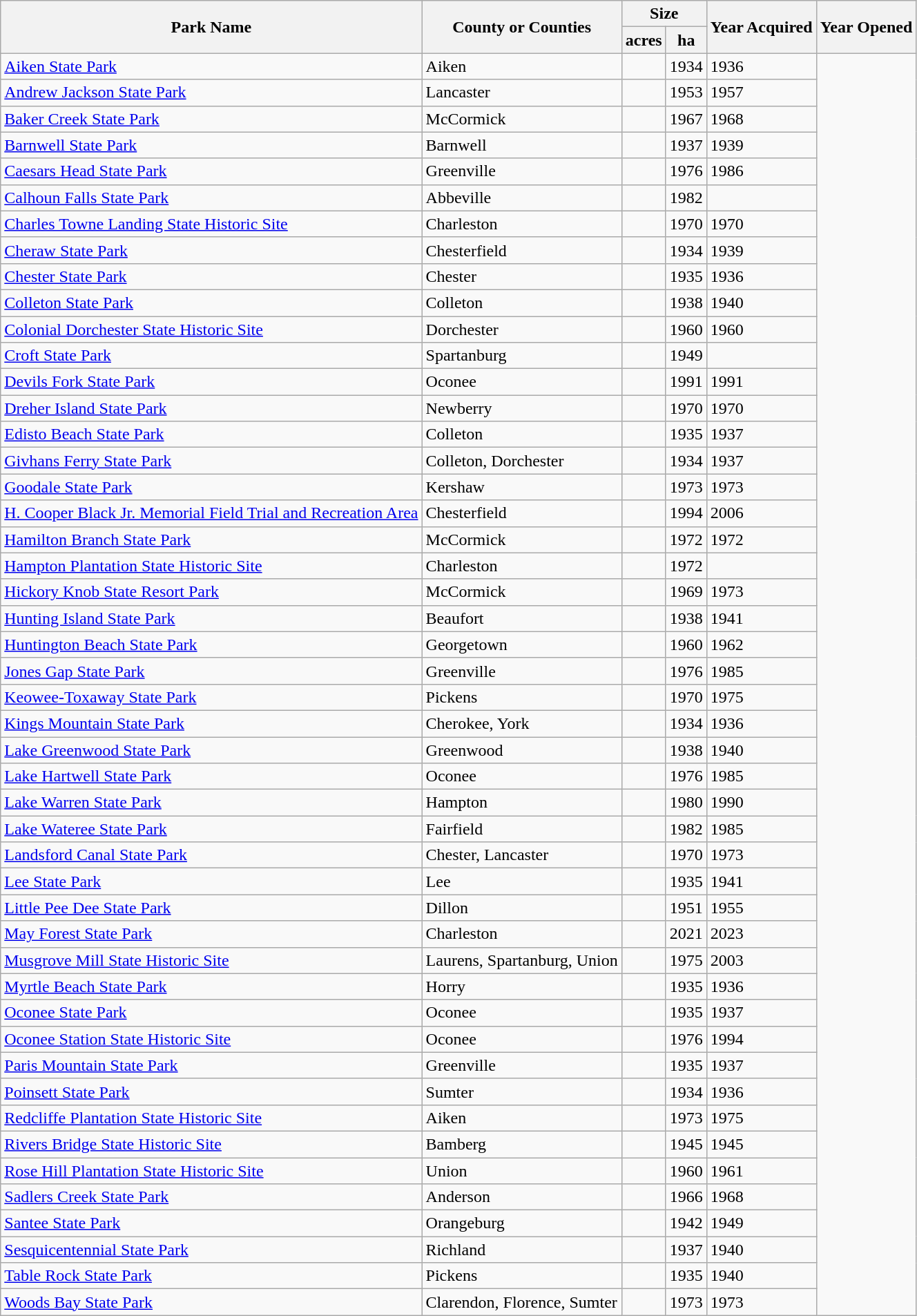<table class="wikitable sortable">
<tr>
<th style="width:*;" rowspan=2>Park Name</th>
<th style="width:*;" rowspan=2>County or Counties</th>
<th style="width:*;" colspan=2>Size</th>
<th style="width:*;" rowspan=2>Year Acquired</th>
<th style="width:*;" rowspan=2>Year Opened</th>
</tr>
<tr>
<th>acres</th>
<th>ha</th>
</tr>
<tr>
<td><a href='#'>Aiken State Park</a></td>
<td>Aiken</td>
<td></td>
<td>1934</td>
<td>1936</td>
</tr>
<tr>
<td><a href='#'>Andrew Jackson State Park</a></td>
<td>Lancaster</td>
<td></td>
<td>1953</td>
<td>1957</td>
</tr>
<tr>
<td><a href='#'>Baker Creek State Park</a></td>
<td>McCormick</td>
<td></td>
<td>1967</td>
<td>1968</td>
</tr>
<tr>
<td><a href='#'>Barnwell State Park</a></td>
<td>Barnwell</td>
<td></td>
<td>1937</td>
<td>1939</td>
</tr>
<tr>
<td><a href='#'>Caesars Head State Park</a></td>
<td>Greenville</td>
<td></td>
<td>1976</td>
<td>1986</td>
</tr>
<tr>
<td><a href='#'>Calhoun Falls State Park</a></td>
<td>Abbeville</td>
<td></td>
<td>1982</td>
<td></td>
</tr>
<tr>
<td><a href='#'>Charles Towne Landing State Historic Site</a></td>
<td>Charleston</td>
<td></td>
<td>1970</td>
<td>1970</td>
</tr>
<tr>
<td><a href='#'>Cheraw State Park</a></td>
<td>Chesterfield</td>
<td></td>
<td>1934</td>
<td>1939</td>
</tr>
<tr>
<td><a href='#'>Chester State Park</a></td>
<td>Chester</td>
<td></td>
<td>1935</td>
<td>1936</td>
</tr>
<tr>
<td><a href='#'>Colleton State Park</a></td>
<td>Colleton</td>
<td></td>
<td>1938</td>
<td>1940</td>
</tr>
<tr>
<td><a href='#'>Colonial Dorchester State Historic Site</a></td>
<td>Dorchester</td>
<td></td>
<td>1960</td>
<td>1960</td>
</tr>
<tr>
<td><a href='#'>Croft State Park</a></td>
<td>Spartanburg</td>
<td></td>
<td>1949</td>
<td></td>
</tr>
<tr>
<td><a href='#'>Devils Fork State Park</a></td>
<td>Oconee</td>
<td></td>
<td>1991</td>
<td>1991</td>
</tr>
<tr>
<td><a href='#'>Dreher Island State Park</a></td>
<td>Newberry</td>
<td></td>
<td>1970</td>
<td>1970</td>
</tr>
<tr>
<td><a href='#'>Edisto Beach State Park</a></td>
<td>Colleton</td>
<td></td>
<td>1935</td>
<td>1937</td>
</tr>
<tr>
<td><a href='#'>Givhans Ferry State Park</a></td>
<td>Colleton, Dorchester</td>
<td></td>
<td>1934</td>
<td>1937</td>
</tr>
<tr>
<td><a href='#'>Goodale State Park</a></td>
<td>Kershaw</td>
<td></td>
<td>1973</td>
<td>1973</td>
</tr>
<tr>
<td><a href='#'>H. Cooper Black Jr. Memorial Field Trial and Recreation Area</a></td>
<td>Chesterfield</td>
<td></td>
<td>1994</td>
<td>2006</td>
</tr>
<tr>
<td><a href='#'>Hamilton Branch State Park</a></td>
<td>McCormick</td>
<td></td>
<td>1972</td>
<td>1972</td>
</tr>
<tr>
<td><a href='#'>Hampton Plantation State Historic Site</a></td>
<td>Charleston</td>
<td></td>
<td>1972</td>
<td></td>
</tr>
<tr>
<td><a href='#'>Hickory Knob State Resort Park</a></td>
<td>McCormick</td>
<td></td>
<td>1969</td>
<td>1973</td>
</tr>
<tr>
<td><a href='#'>Hunting Island State Park</a></td>
<td>Beaufort</td>
<td></td>
<td>1938</td>
<td>1941</td>
</tr>
<tr>
<td><a href='#'>Huntington Beach State Park</a></td>
<td>Georgetown</td>
<td></td>
<td>1960</td>
<td>1962</td>
</tr>
<tr>
<td><a href='#'>Jones Gap State Park</a></td>
<td>Greenville</td>
<td></td>
<td>1976</td>
<td>1985</td>
</tr>
<tr>
<td><a href='#'>Keowee-Toxaway State Park</a></td>
<td>Pickens</td>
<td></td>
<td>1970</td>
<td>1975</td>
</tr>
<tr>
<td><a href='#'>Kings Mountain State Park</a></td>
<td>Cherokee, York</td>
<td></td>
<td>1934</td>
<td>1936</td>
</tr>
<tr>
<td><a href='#'>Lake Greenwood State Park</a></td>
<td>Greenwood</td>
<td></td>
<td>1938</td>
<td>1940</td>
</tr>
<tr>
<td><a href='#'>Lake Hartwell State Park</a></td>
<td>Oconee</td>
<td></td>
<td>1976</td>
<td>1985</td>
</tr>
<tr>
<td><a href='#'>Lake Warren State Park</a></td>
<td>Hampton</td>
<td></td>
<td>1980</td>
<td>1990</td>
</tr>
<tr>
<td><a href='#'>Lake Wateree State Park</a></td>
<td>Fairfield</td>
<td></td>
<td>1982</td>
<td>1985</td>
</tr>
<tr>
<td><a href='#'>Landsford Canal State Park</a></td>
<td>Chester, Lancaster</td>
<td></td>
<td>1970</td>
<td>1973</td>
</tr>
<tr>
<td><a href='#'>Lee State Park</a></td>
<td>Lee</td>
<td></td>
<td>1935</td>
<td>1941</td>
</tr>
<tr>
<td><a href='#'>Little Pee Dee State Park</a></td>
<td>Dillon</td>
<td></td>
<td>1951</td>
<td>1955</td>
</tr>
<tr>
<td><a href='#'>May Forest State Park</a></td>
<td>Charleston</td>
<td></td>
<td>2021</td>
<td>2023</td>
</tr>
<tr>
<td><a href='#'>Musgrove Mill State Historic Site</a></td>
<td>Laurens, Spartanburg, Union</td>
<td></td>
<td>1975</td>
<td>2003</td>
</tr>
<tr>
<td><a href='#'>Myrtle Beach State Park</a></td>
<td>Horry</td>
<td></td>
<td>1935</td>
<td>1936</td>
</tr>
<tr>
<td><a href='#'>Oconee State Park</a></td>
<td>Oconee</td>
<td></td>
<td>1935</td>
<td>1937</td>
</tr>
<tr>
<td><a href='#'>Oconee Station State Historic Site</a></td>
<td>Oconee</td>
<td></td>
<td>1976</td>
<td>1994</td>
</tr>
<tr>
<td><a href='#'>Paris Mountain State Park</a></td>
<td>Greenville</td>
<td></td>
<td>1935</td>
<td>1937</td>
</tr>
<tr>
<td><a href='#'>Poinsett State Park</a></td>
<td>Sumter</td>
<td></td>
<td>1934</td>
<td>1936</td>
</tr>
<tr>
<td><a href='#'>Redcliffe Plantation State Historic Site</a></td>
<td>Aiken</td>
<td></td>
<td>1973</td>
<td>1975</td>
</tr>
<tr>
<td><a href='#'>Rivers Bridge State Historic Site</a></td>
<td>Bamberg</td>
<td></td>
<td>1945</td>
<td>1945</td>
</tr>
<tr>
<td><a href='#'>Rose Hill Plantation State Historic Site</a></td>
<td>Union</td>
<td></td>
<td>1960</td>
<td>1961</td>
</tr>
<tr>
<td><a href='#'>Sadlers Creek State Park</a></td>
<td>Anderson</td>
<td></td>
<td>1966</td>
<td>1968</td>
</tr>
<tr>
<td><a href='#'>Santee State Park</a></td>
<td>Orangeburg</td>
<td></td>
<td>1942</td>
<td>1949</td>
</tr>
<tr>
<td><a href='#'>Sesquicentennial State Park</a></td>
<td>Richland</td>
<td></td>
<td>1937</td>
<td>1940</td>
</tr>
<tr>
<td><a href='#'>Table Rock State Park</a></td>
<td>Pickens</td>
<td></td>
<td>1935</td>
<td>1940</td>
</tr>
<tr>
<td><a href='#'>Woods Bay State Park</a></td>
<td>Clarendon, Florence, Sumter</td>
<td></td>
<td>1973</td>
<td>1973</td>
</tr>
</table>
